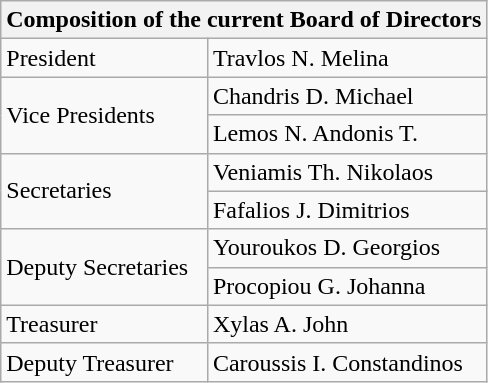<table class=wikitable>
<tr>
<th colspan=2>Composition of the current Board of Directors</th>
</tr>
<tr>
<td>President</td>
<td>Travlos N. Melina</td>
</tr>
<tr>
<td rowspan=2>Vice Presidents</td>
<td>Chandris D. Michael</td>
</tr>
<tr>
<td>Lemos N. Andonis T.</td>
</tr>
<tr>
<td rowspan=2>Secretaries</td>
<td>Veniamis Th. Nikolaos</td>
</tr>
<tr>
<td>Fafalios J. Dimitrios</td>
</tr>
<tr>
<td rowspan=2>Deputy Secretaries</td>
<td>Youroukos D. Georgios</td>
</tr>
<tr>
<td>Procopiou G. Johanna</td>
</tr>
<tr>
<td>Treasurer</td>
<td>Xylas A. John</td>
</tr>
<tr>
<td>Deputy Treasurer</td>
<td>Caroussis I. Constandinos</td>
</tr>
</table>
